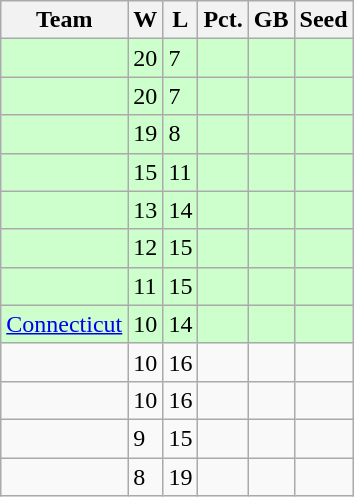<table class=wikitable>
<tr>
<th>Team</th>
<th>W</th>
<th>L</th>
<th>Pct.</th>
<th>GB</th>
<th>Seed</th>
</tr>
<tr bgcolor=#ccffcc>
<td></td>
<td>20</td>
<td>7</td>
<td></td>
<td></td>
<td></td>
</tr>
<tr bgcolor=#ccffcc>
<td></td>
<td>20</td>
<td>7</td>
<td></td>
<td></td>
<td></td>
</tr>
<tr bgcolor=#ccffcc>
<td></td>
<td>19</td>
<td>8</td>
<td></td>
<td></td>
<td></td>
</tr>
<tr bgcolor=#ccffcc>
<td></td>
<td>15</td>
<td>11</td>
<td></td>
<td></td>
<td></td>
</tr>
<tr bgcolor=#ccffcc>
<td></td>
<td>13</td>
<td>14</td>
<td></td>
<td></td>
<td></td>
</tr>
<tr bgcolor=#ccffcc>
<td></td>
<td>12</td>
<td>15</td>
<td></td>
<td></td>
<td></td>
</tr>
<tr bgcolor=#ccffcc>
<td></td>
<td>11</td>
<td>15</td>
<td></td>
<td></td>
<td></td>
</tr>
<tr bgcolor=#ccffcc>
<td><a href='#'>Connecticut</a></td>
<td>10</td>
<td>14</td>
<td></td>
<td></td>
<td></td>
</tr>
<tr>
<td></td>
<td>10</td>
<td>16</td>
<td></td>
<td></td>
<td></td>
</tr>
<tr>
<td></td>
<td>10</td>
<td>16</td>
<td></td>
<td></td>
<td></td>
</tr>
<tr>
<td></td>
<td>9</td>
<td>15</td>
<td></td>
<td></td>
<td></td>
</tr>
<tr>
<td></td>
<td>8</td>
<td>19</td>
<td></td>
<td></td>
<td></td>
</tr>
</table>
